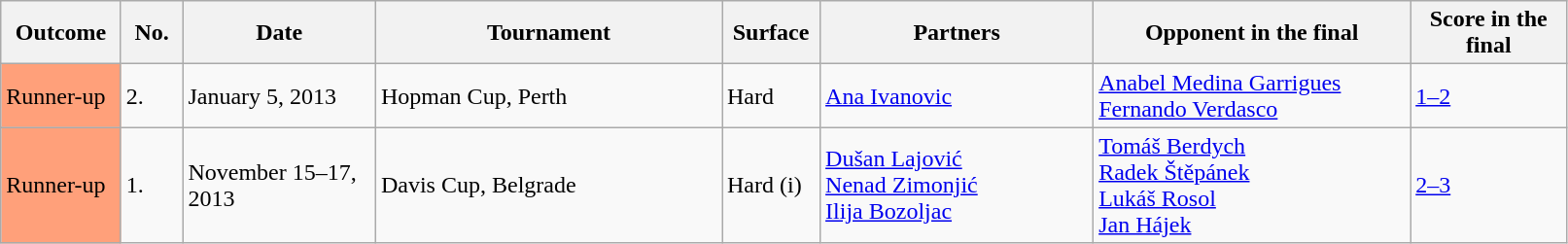<table class="sortable wikitable">
<tr>
<th width=75>Outcome</th>
<th width=35>No.</th>
<th width=125>Date</th>
<th width=230>Tournament</th>
<th width=60>Surface</th>
<th width=180>Partners</th>
<th width=210>Opponent in the final</th>
<th width=100>Score in the final</th>
</tr>
<tr>
<td bgcolor=FFA07A>Runner-up</td>
<td>2.</td>
<td>January 5, 2013</td>
<td>Hopman Cup, Perth</td>
<td>Hard</td>
<td> <a href='#'>Ana Ivanovic</a></td>
<td> <a href='#'>Anabel Medina Garrigues</a><br> <a href='#'>Fernando Verdasco</a></td>
<td><a href='#'>1–2</a></td>
</tr>
<tr>
<td bgcolor=FFA07A>Runner-up</td>
<td>1.</td>
<td>November 15–17, 2013</td>
<td>Davis Cup, Belgrade</td>
<td>Hard (i)</td>
<td> <a href='#'>Dušan Lajović</a><br> <a href='#'>Nenad Zimonjić</a><br> <a href='#'>Ilija Bozoljac</a></td>
<td> <a href='#'>Tomáš Berdych</a> <br>  <a href='#'>Radek Štěpánek</a> <br>  <a href='#'>Lukáš Rosol</a> <br>  <a href='#'>Jan Hájek</a></td>
<td><a href='#'>2–3</a></td>
</tr>
</table>
